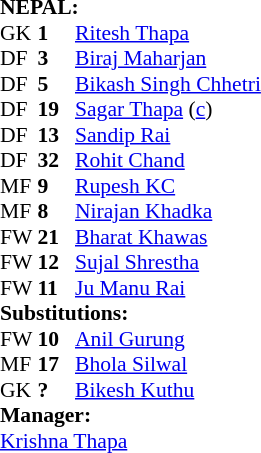<table style="font-size: 90%" cellspacing="0" cellpadding="0">
<tr>
<td colspan=4><br><strong>NEPAL:</strong></td>
</tr>
<tr>
<th width="25"></th>
<th width="25"></th>
</tr>
<tr>
<td>GK</td>
<td><strong>1</strong></td>
<td><a href='#'>Ritesh Thapa</a></td>
<td></td>
<td></td>
</tr>
<tr>
<td>DF</td>
<td><strong>3</strong></td>
<td><a href='#'>Biraj Maharjan</a></td>
</tr>
<tr>
<td>DF</td>
<td><strong>5</strong></td>
<td><a href='#'>Bikash Singh Chhetri</a></td>
</tr>
<tr>
<td>DF</td>
<td><strong>19</strong></td>
<td><a href='#'>Sagar Thapa</a> (<a href='#'>c</a>)</td>
</tr>
<tr>
<td>DF</td>
<td><strong>13</strong></td>
<td><a href='#'>Sandip Rai</a></td>
</tr>
<tr>
<td>DF</td>
<td><strong>32</strong></td>
<td><a href='#'>Rohit Chand</a></td>
</tr>
<tr>
<td>MF</td>
<td><strong>9</strong></td>
<td><a href='#'>Rupesh KC</a></td>
<td></td>
<td></td>
</tr>
<tr>
<td>MF</td>
<td><strong>8</strong></td>
<td><a href='#'>Nirajan Khadka</a></td>
<td></td>
<td></td>
</tr>
<tr>
<td>FW</td>
<td><strong>21</strong></td>
<td><a href='#'>Bharat Khawas</a></td>
</tr>
<tr>
<td>FW</td>
<td><strong>12</strong></td>
<td><a href='#'>Sujal Shrestha</a></td>
</tr>
<tr>
<td>FW</td>
<td><strong>11</strong></td>
<td><a href='#'>Ju Manu Rai</a></td>
</tr>
<tr>
<td colspan=3><strong>Substitutions:</strong></td>
</tr>
<tr>
<td>FW</td>
<td><strong>10</strong></td>
<td><a href='#'>Anil Gurung</a></td>
<td></td>
<td></td>
</tr>
<tr>
<td>MF</td>
<td><strong>17</strong></td>
<td><a href='#'>Bhola Silwal</a></td>
<td></td>
<td></td>
</tr>
<tr>
<td>GK</td>
<td><strong>?</strong></td>
<td><a href='#'>Bikesh Kuthu</a></td>
<td></td>
<td></td>
</tr>
<tr>
<td colspan=3><strong>Manager:</strong></td>
</tr>
<tr>
<td colspan=3> <a href='#'>Krishna Thapa</a></td>
</tr>
</table>
